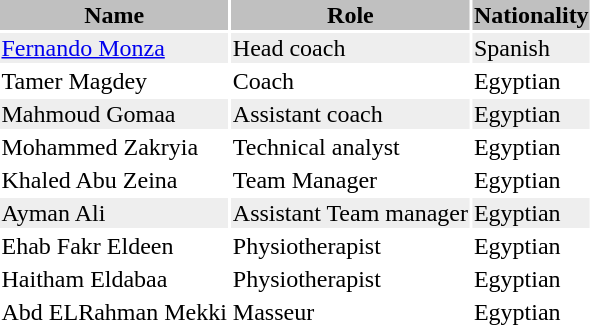<table class="toccolours">
<tr>
<th style="background:silver;">Name</th>
<th style="background:silver;">Role</th>
<th style="background:silver;">Nationality</th>
</tr>
<tr style="background:#eee;">
<td><a href='#'>Fernando Monza</a></td>
<td>Head coach</td>
<td> Spanish</td>
</tr>
<tr>
<td>Tamer Magdey</td>
<td>Coach</td>
<td> Egyptian</td>
</tr>
<tr style="background:#eee;">
<td>Mahmoud Gomaa</td>
<td>Assistant coach</td>
<td> Egyptian</td>
</tr>
<tr>
<td>Mohammed Zakryia</td>
<td>Technical analyst</td>
<td> Egyptian</td>
</tr>
<tr>
<td>Khaled Abu Zeina</td>
<td>Team Manager</td>
<td> Egyptian</td>
</tr>
<tr style="background:#eee;">
<td>Ayman Ali</td>
<td>Assistant Team manager</td>
<td> Egyptian</td>
</tr>
<tr>
<td>Ehab Fakr Eldeen</td>
<td>Physiotherapist</td>
<td> Egyptian</td>
</tr>
<tr>
<td>Haitham Eldabaa</td>
<td>Physiotherapist</td>
<td> Egyptian</td>
</tr>
<tr>
<td>Abd ELRahman Mekki</td>
<td>Masseur</td>
<td> Egyptian</td>
</tr>
<tr>
</tr>
</table>
